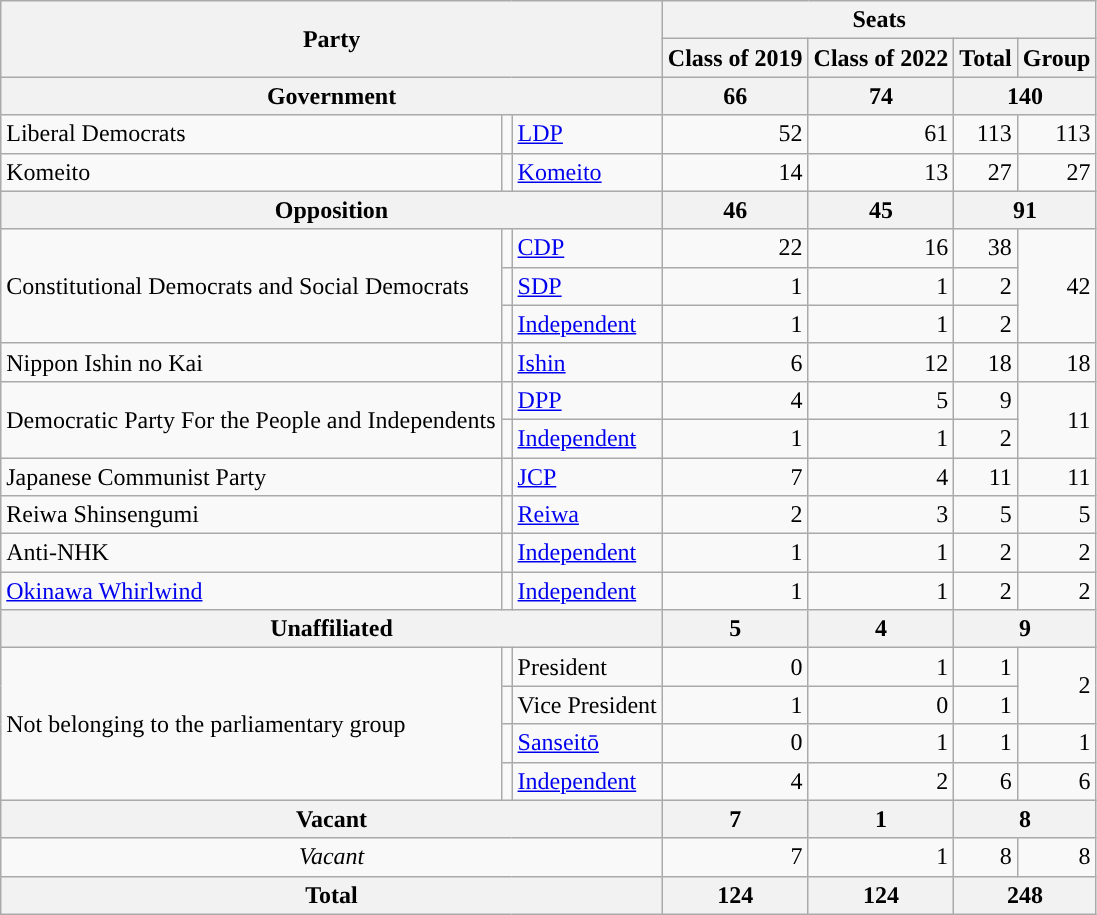<table class="wikitable">
<tr>
<th rowspan=2 colspan=3>Party</th>
<th colspan=4>Seats</th>
</tr>
<tr>
<th>Class of 2019</th>
<th>Class of 2022</th>
<th>Total</th>
<th>Group</th>
</tr>
<tr>
<th colspan=3>Government</th>
<th>66</th>
<th>74</th>
<th colspan=2>140</th>
</tr>
<tr>
<td>Liberal Democrats</td>
<td style="background-color:"></td>
<td><a href='#'>LDP</a></td>
<td style="text-align:right;">52</td>
<td style="text-align:right;">61</td>
<td style="text-align:right;">113</td>
<td style="text-align:right;">113</td>
</tr>
<tr>
<td>Komeito</td>
<td style="background-color:"></td>
<td><a href='#'>Komeito</a></td>
<td style="text-align:right;">14</td>
<td style="text-align:right;">13</td>
<td style="text-align:right;">27</td>
<td style="text-align:right;">27</td>
</tr>
<tr>
<th colspan=3>Opposition</th>
<th>46</th>
<th>45</th>
<th colspan=2>91</th>
</tr>
<tr>
<td rowspan=3>Constitutional Democrats and Social Democrats</td>
<td style="background-color:"></td>
<td><a href='#'>CDP</a></td>
<td style="text-align:right;">22</td>
<td style="text-align:right;">16</td>
<td style="text-align:right;">38</td>
<td rowspan=3 style="text-align:right;">42</td>
</tr>
<tr>
<td style="background-color:"></td>
<td><a href='#'>SDP</a></td>
<td style="text-align:right;">1</td>
<td style="text-align:right;">1</td>
<td style="text-align:right;">2</td>
</tr>
<tr>
<td style="background-color:"></td>
<td><a href='#'>Independent</a></td>
<td style="text-align:right;">1</td>
<td style="text-align:right;">1</td>
<td style="text-align:right;">2</td>
</tr>
<tr>
<td>Nippon Ishin no Kai</td>
<td style="background-color:"></td>
<td><a href='#'>Ishin</a></td>
<td style="text-align:right;">6</td>
<td style="text-align:right;">12</td>
<td style="text-align:right;">18</td>
<td style="text-align:right;">18</td>
</tr>
<tr>
<td rowspan=2>Democratic Party For the People and Independents</td>
<td style="background-color:"></td>
<td><a href='#'>DPP</a></td>
<td style="text-align:right;">4</td>
<td style="text-align:right;">5</td>
<td style="text-align:right;">9</td>
<td rowspan=2 style="text-align:right;">11</td>
</tr>
<tr>
<td style="background-color:"></td>
<td><a href='#'>Independent</a></td>
<td style="text-align:right;">1</td>
<td style="text-align:right;">1</td>
<td style="text-align:right;">2</td>
</tr>
<tr>
<td>Japanese Communist Party</td>
<td style="background-color:"></td>
<td><a href='#'>JCP</a></td>
<td style="text-align:right;">7</td>
<td style="text-align:right;">4</td>
<td style="text-align:right;">11</td>
<td style="text-align:right;">11</td>
</tr>
<tr>
<td>Reiwa Shinsengumi</td>
<td style="background-color:"></td>
<td><a href='#'>Reiwa</a></td>
<td style="text-align:right;">2</td>
<td style="text-align:right;">3</td>
<td style="text-align:right;">5</td>
<td style="text-align:right;">5</td>
</tr>
<tr>
<td>Anti-NHK</td>
<td style="background-color:"></td>
<td><a href='#'>Independent</a></td>
<td style="text-align:right;">1</td>
<td style="text-align:right;">1</td>
<td style="text-align:right;">2</td>
<td style="text-align:right;">2</td>
</tr>
<tr>
<td><a href='#'>Okinawa Whirlwind</a></td>
<td style="background-color:"></td>
<td><a href='#'>Independent</a></td>
<td style="text-align:right;">1</td>
<td style="text-align:right;">1</td>
<td style="text-align:right;">2</td>
<td style="text-align:right;">2</td>
</tr>
<tr>
<th colspan=3>Unaffiliated</th>
<th>5</th>
<th>4</th>
<th colspan=2>9</th>
</tr>
<tr>
<td rowspan=4>Not belonging to the parliamentary group</td>
<td style="background-color:"></td>
<td>President</td>
<td style="text-align:right;">0</td>
<td style="text-align:right;">1</td>
<td style="text-align:right;">1</td>
<td rowspan=2 style="text-align:right;">2</td>
</tr>
<tr>
<td style="background-color:"></td>
<td>Vice President</td>
<td style="text-align:right;">1</td>
<td style="text-align:right;">0</td>
<td style="text-align:right;">1</td>
</tr>
<tr>
<td style="background-color:"></td>
<td><a href='#'>Sanseitō</a></td>
<td style="text-align:right;">0</td>
<td style="text-align:right;">1</td>
<td style="text-align:right;">1</td>
<td style="text-align:right;">1</td>
</tr>
<tr>
<td style="background-color:"></td>
<td><a href='#'>Independent</a></td>
<td style="text-align:right;">4</td>
<td style="text-align:right;">2</td>
<td style="text-align:right;">6</td>
<td style="text-align:right;">6</td>
</tr>
<tr>
<th colspan=3>Vacant</th>
<th>7</th>
<th>1</th>
<th colspan=2>8</th>
</tr>
<tr>
<td colspan=3 style="text-align:center;"><em>Vacant</em></td>
<td style="text-align:right;">7</td>
<td style="text-align:right;">1</td>
<td style="text-align:right;">8</td>
<td style="text-align:right;">8</td>
</tr>
<tr>
<th colspan=3>Total</th>
<th>124</th>
<th>124</th>
<th colspan=2>248</th>
</tr>
</table>
